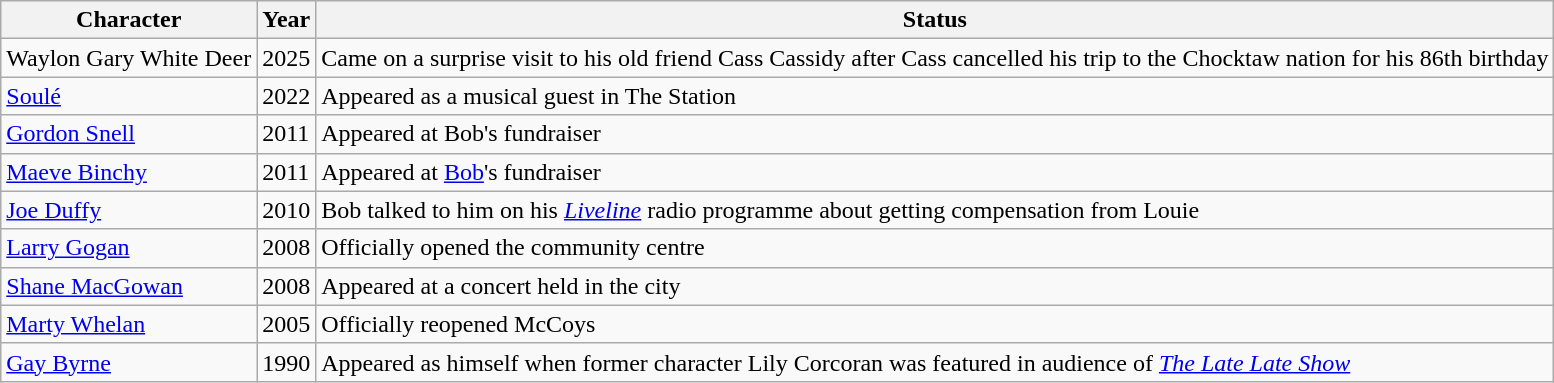<table class="wikitable">
<tr>
<th>Character</th>
<th>Year</th>
<th>Status</th>
</tr>
<tr>
<td>Waylon Gary White Deer</td>
<td>2025</td>
<td>Came on a surprise visit to his old friend Cass Cassidy after Cass cancelled his trip to the Chocktaw nation for his 86th birthday</td>
</tr>
<tr>
<td><a href='#'>Soulé</a></td>
<td>2022</td>
<td>Appeared as a musical guest in The Station</td>
</tr>
<tr>
<td><a href='#'>Gordon Snell</a></td>
<td>2011</td>
<td>Appeared at Bob's fundraiser</td>
</tr>
<tr>
<td><a href='#'>Maeve Binchy</a></td>
<td>2011</td>
<td>Appeared at <a href='#'>Bob</a>'s fundraiser</td>
</tr>
<tr>
<td><a href='#'>Joe Duffy</a></td>
<td>2010</td>
<td>Bob talked to him on his <em><a href='#'>Liveline</a></em> radio programme about getting compensation from Louie</td>
</tr>
<tr>
<td><a href='#'>Larry Gogan</a></td>
<td>2008</td>
<td>Officially opened the community centre</td>
</tr>
<tr>
<td><a href='#'>Shane MacGowan</a></td>
<td>2008</td>
<td>Appeared at a concert held in the city</td>
</tr>
<tr>
<td><a href='#'>Marty Whelan</a></td>
<td>2005</td>
<td>Officially reopened McCoys</td>
</tr>
<tr>
<td><a href='#'>Gay Byrne</a></td>
<td>1990</td>
<td>Appeared as himself when former character Lily Corcoran was featured in audience of <em><a href='#'>The Late Late Show</a></em></td>
</tr>
</table>
